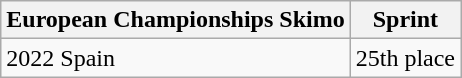<table class="wikitable">
<tr>
<th><strong>European Championships Skimo</strong></th>
<th>Sprint</th>
</tr>
<tr>
<td>2022 Spain</td>
<td>25th place</td>
</tr>
</table>
